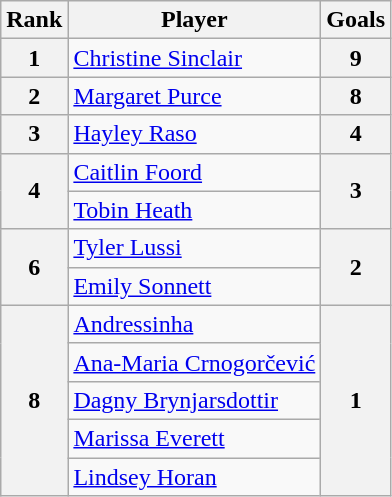<table class="wikitable" style="text-align: left;">
<tr>
<th>Rank</th>
<th>Player</th>
<th>Goals</th>
</tr>
<tr>
<th>1</th>
<td> <a href='#'>Christine Sinclair</a></td>
<th>9</th>
</tr>
<tr>
<th>2</th>
<td> <a href='#'>Margaret Purce</a></td>
<th>8</th>
</tr>
<tr>
<th>3</th>
<td> <a href='#'>Hayley Raso</a></td>
<th>4</th>
</tr>
<tr>
<th rowspan=2>4</th>
<td> <a href='#'>Caitlin Foord</a></td>
<th rowspan=2>3</th>
</tr>
<tr>
<td> <a href='#'>Tobin Heath</a></td>
</tr>
<tr>
<th rowspan=2>6</th>
<td> <a href='#'>Tyler Lussi</a></td>
<th rowspan=2>2</th>
</tr>
<tr>
<td> <a href='#'>Emily Sonnett</a></td>
</tr>
<tr>
<th rowspan=5>8</th>
<td> <a href='#'>Andressinha</a></td>
<th rowspan=5>1</th>
</tr>
<tr>
<td> <a href='#'>Ana-Maria Crnogorčević</a></td>
</tr>
<tr>
<td> <a href='#'>Dagny Brynjarsdottir</a></td>
</tr>
<tr>
<td> <a href='#'>Marissa Everett</a></td>
</tr>
<tr>
<td> <a href='#'>Lindsey Horan</a></td>
</tr>
</table>
